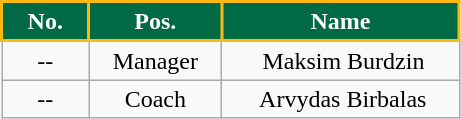<table class="wikitable" style="text-align: center;">
<tr>
<th style="background:#006A44; color:#FFFFFF; border:2px solid #FDB913; width: 50px;">No.</th>
<th style="background:#006A44; color:#FFFFFF; border:2px solid #FDB913; width: 80px;">Pos.</th>
<th style="background:#006A44; color:#FFFFFF; border:2px solid #FDB913; width: 150px;">Name</th>
</tr>
<tr>
<td>--</td>
<td>Manager</td>
<td> Maksim Burdzin</td>
</tr>
<tr>
<td>--</td>
<td>Coach</td>
<td> Arvydas Birbalas</td>
</tr>
</table>
